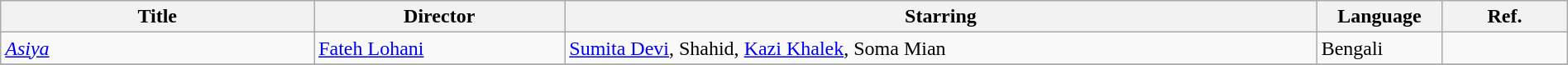<table class="wikitable sortable" style="width:100%;">
<tr>
<th style="width:20%;">Title</th>
<th style="width:16%;">Director</th>
<th style="width:48%;">Starring </th>
<th style="width:8%;">Language</th>
<th style="width:8%;">Ref.</th>
</tr>
<tr>
<td><em><a href='#'>Asiya</a></em></td>
<td><a href='#'>Fateh Lohani</a></td>
<td><a href='#'>Sumita Devi</a>, Shahid, <a href='#'>Kazi Khalek</a>, Soma Mian</td>
<td>Bengali</td>
<td></td>
</tr>
<tr>
</tr>
</table>
